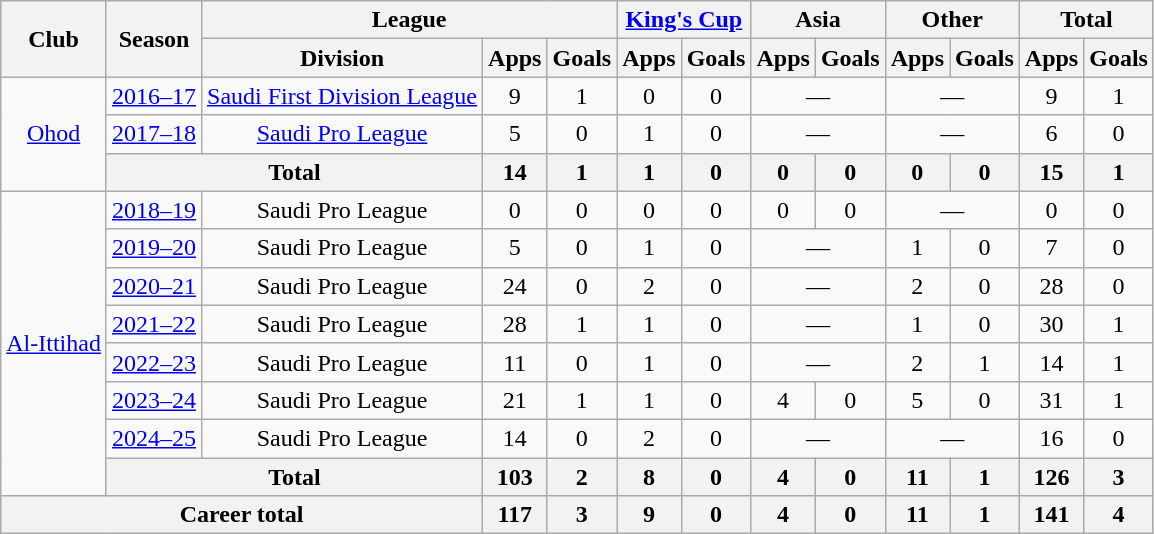<table class="wikitable" style="text-align: center">
<tr>
<th rowspan=2>Club</th>
<th rowspan=2>Season</th>
<th colspan=3>League</th>
<th colspan=2><a href='#'>King's Cup</a></th>
<th colspan=2>Asia</th>
<th colspan=2>Other</th>
<th colspan=2>Total</th>
</tr>
<tr>
<th>Division</th>
<th>Apps</th>
<th>Goals</th>
<th>Apps</th>
<th>Goals</th>
<th>Apps</th>
<th>Goals</th>
<th>Apps</th>
<th>Goals</th>
<th>Apps</th>
<th>Goals</th>
</tr>
<tr>
<td rowspan="3"><a href='#'>Ohod</a></td>
<td><a href='#'>2016–17</a></td>
<td><a href='#'>Saudi First Division League</a></td>
<td>9</td>
<td>1</td>
<td>0</td>
<td>0</td>
<td colspan=2>—</td>
<td colspan=2>—</td>
<td>9</td>
<td>1</td>
</tr>
<tr>
<td><a href='#'>2017–18</a></td>
<td><a href='#'>Saudi Pro League</a></td>
<td>5</td>
<td>0</td>
<td>1</td>
<td>0</td>
<td colspan=2>—</td>
<td colspan=2>—</td>
<td>6</td>
<td>0</td>
</tr>
<tr>
<th colspan="2">Total</th>
<th>14</th>
<th>1</th>
<th>1</th>
<th>0</th>
<th>0</th>
<th>0</th>
<th>0</th>
<th>0</th>
<th>15</th>
<th>1</th>
</tr>
<tr>
<td rowspan="8"><a href='#'>Al-Ittihad</a></td>
<td><a href='#'>2018–19</a></td>
<td>Saudi Pro League</td>
<td>0</td>
<td>0</td>
<td>0</td>
<td>0</td>
<td>0</td>
<td>0</td>
<td colspan=2>—</td>
<td>0</td>
<td>0</td>
</tr>
<tr>
<td><a href='#'>2019–20</a></td>
<td>Saudi Pro League</td>
<td>5</td>
<td>0</td>
<td>1</td>
<td>0</td>
<td colspan=2>—</td>
<td>1</td>
<td>0</td>
<td>7</td>
<td>0</td>
</tr>
<tr>
<td><a href='#'>2020–21</a></td>
<td>Saudi Pro League</td>
<td>24</td>
<td>0</td>
<td>2</td>
<td>0</td>
<td colspan=2>—</td>
<td>2</td>
<td>0</td>
<td>28</td>
<td>0</td>
</tr>
<tr>
<td><a href='#'>2021–22</a></td>
<td>Saudi Pro League</td>
<td>28</td>
<td>1</td>
<td>1</td>
<td>0</td>
<td colspan=2>—</td>
<td>1</td>
<td>0</td>
<td>30</td>
<td>1</td>
</tr>
<tr>
<td><a href='#'>2022–23</a></td>
<td>Saudi Pro League</td>
<td>11</td>
<td>0</td>
<td>1</td>
<td>0</td>
<td colspan=2>—</td>
<td>2</td>
<td>1</td>
<td>14</td>
<td>1</td>
</tr>
<tr>
<td><a href='#'>2023–24</a></td>
<td>Saudi Pro League</td>
<td>21</td>
<td>1</td>
<td>1</td>
<td>0</td>
<td>4</td>
<td>0</td>
<td>5</td>
<td>0</td>
<td>31</td>
<td>1</td>
</tr>
<tr>
<td><a href='#'>2024–25</a></td>
<td>Saudi Pro League</td>
<td>14</td>
<td>0</td>
<td>2</td>
<td>0</td>
<td colspan=2>—</td>
<td colspan=2>—</td>
<td>16</td>
<td>0</td>
</tr>
<tr>
<th colspan="2">Total</th>
<th>103</th>
<th>2</th>
<th>8</th>
<th>0</th>
<th>4</th>
<th>0</th>
<th>11</th>
<th>1</th>
<th>126</th>
<th>3</th>
</tr>
<tr>
<th colspan="3">Career total</th>
<th>117</th>
<th>3</th>
<th>9</th>
<th>0</th>
<th>4</th>
<th>0</th>
<th>11</th>
<th>1</th>
<th>141</th>
<th>4</th>
</tr>
</table>
